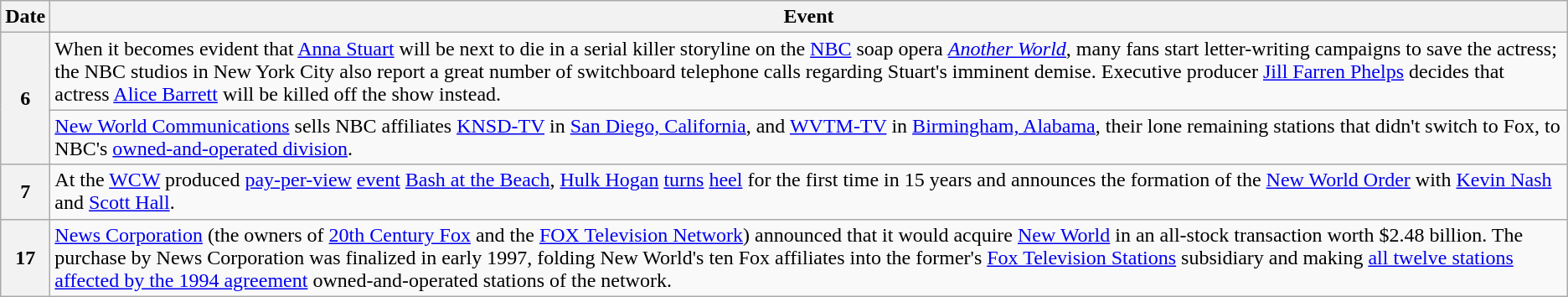<table class="wikitable">
<tr>
<th>Date</th>
<th>Event</th>
</tr>
<tr>
<th rowspan="2">6</th>
<td>When it becomes evident that <a href='#'>Anna Stuart</a> will be next to die in a serial killer storyline on the <a href='#'>NBC</a> soap opera <em><a href='#'>Another World</a></em>, many fans start letter-writing campaigns to save the actress; the NBC studios in New York City also report a great number of switchboard telephone calls regarding Stuart's imminent demise. Executive producer <a href='#'>Jill Farren Phelps</a> decides that actress <a href='#'>Alice Barrett</a> will be killed off the show instead.</td>
</tr>
<tr>
<td><a href='#'>New World Communications</a> sells NBC affiliates <a href='#'>KNSD-TV</a> in <a href='#'>San Diego, California</a>, and <a href='#'>WVTM-TV</a> in <a href='#'>Birmingham, Alabama</a>, their lone remaining stations that didn't switch to Fox, to NBC's <a href='#'>owned-and-operated division</a>.</td>
</tr>
<tr>
<th>7</th>
<td>At the <a href='#'>WCW</a> produced <a href='#'>pay-per-view</a> <a href='#'>event</a> <a href='#'>Bash at the Beach</a>, <a href='#'>Hulk Hogan</a> <a href='#'>turns</a> <a href='#'>heel</a> for the first time in 15 years and announces the formation of the <a href='#'>New World Order</a> with <a href='#'>Kevin Nash</a> and <a href='#'>Scott Hall</a>.</td>
</tr>
<tr>
<th>17</th>
<td><a href='#'>News Corporation</a> (the owners of <a href='#'>20th Century Fox</a> and the <a href='#'>FOX Television Network</a>) announced that it would acquire <a href='#'>New World</a> in an all-stock transaction worth $2.48 billion. The purchase by News Corporation was finalized in early 1997, folding New World's ten Fox affiliates into the former's <a href='#'>Fox Television Stations</a> subsidiary and making <a href='#'>all twelve stations affected by the 1994 agreement</a> owned-and-operated stations of the network.</td>
</tr>
</table>
